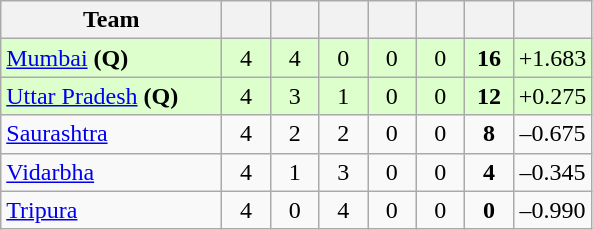<table class="wikitable" style="text-align:center">
<tr>
<th style="width:140px;">Team</th>
<th style="width:25px;"></th>
<th style="width:25px;"></th>
<th style="width:25px;"></th>
<th style="width:25px;"></th>
<th style="width:25px;"></th>
<th style="width:25px;"></th>
<th style="width:40px;"></th>
</tr>
<tr style="background:#dfc;">
<td style="text-align:left"><a href='#'>Mumbai</a> <strong>(Q)</strong></td>
<td>4</td>
<td>4</td>
<td>0</td>
<td>0</td>
<td>0</td>
<td><strong>16</strong></td>
<td>+1.683</td>
</tr>
<tr style="background:#dfc;">
<td style="text-align:left"><a href='#'>Uttar Pradesh</a> <strong>(Q)</strong></td>
<td>4</td>
<td>3</td>
<td>1</td>
<td>0</td>
<td>0</td>
<td><strong>12</strong></td>
<td>+0.275</td>
</tr>
<tr>
<td style="text-align:left"><a href='#'>Saurashtra</a></td>
<td>4</td>
<td>2</td>
<td>2</td>
<td>0</td>
<td>0</td>
<td><strong>8</strong></td>
<td>–0.675</td>
</tr>
<tr>
<td style="text-align:left"><a href='#'>Vidarbha</a></td>
<td>4</td>
<td>1</td>
<td>3</td>
<td>0</td>
<td>0</td>
<td><strong>4</strong></td>
<td>–0.345</td>
</tr>
<tr>
<td style="text-align:left"><a href='#'>Tripura</a></td>
<td>4</td>
<td>0</td>
<td>4</td>
<td>0</td>
<td>0</td>
<td><strong>0</strong></td>
<td>–0.990</td>
</tr>
</table>
